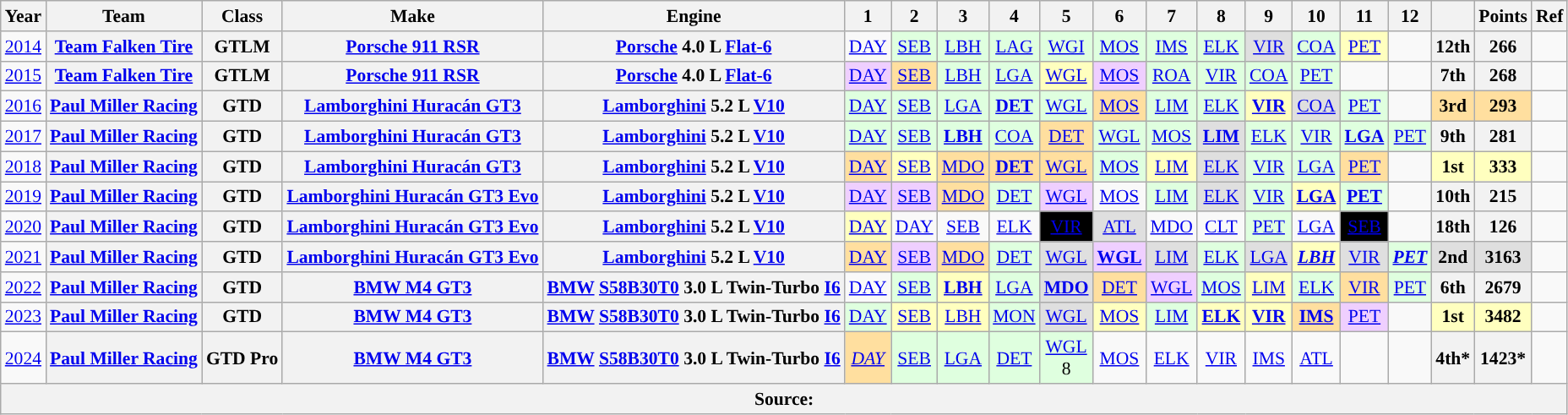<table class="wikitable" style="text-align:center; font-size:90%">
<tr>
<th>Year</th>
<th>Team</th>
<th>Class</th>
<th>Make</th>
<th>Engine</th>
<th>1</th>
<th>2</th>
<th>3</th>
<th>4</th>
<th>5</th>
<th>6</th>
<th>7</th>
<th>8</th>
<th>9</th>
<th>10</th>
<th>11</th>
<th>12</th>
<th></th>
<th>Points</th>
<th>Ref</th>
</tr>
<tr>
<td><a href='#'>2014</a></td>
<th><a href='#'>Team Falken Tire</a></th>
<th>GTLM</th>
<th><a href='#'>Porsche 911 RSR</a></th>
<th><a href='#'>Porsche</a> 4.0 L <a href='#'>Flat-6</a></th>
<td style="background:"><a href='#'>DAY</a> <br></td>
<td style="background:#dfffdf;"><a href='#'>SEB</a> <br></td>
<td style="background:#dfffdf;"><a href='#'>LBH</a> <br></td>
<td style="background:#dfffdf;"><a href='#'>LAG</a> <br></td>
<td style="background:#dfffdf;"><a href='#'>WGI</a> <br></td>
<td style="background:#dfffdf;"><a href='#'>MOS</a> <br></td>
<td style="background:#dfffdf;"><a href='#'>IMS</a> <br></td>
<td style="background:#dfffdf;"><a href='#'>ELK</a> <br></td>
<td style="background:#dfdfdf;"><a href='#'>VIR</a> <br></td>
<td style="background:#dfffdf;"><a href='#'>COA</a> <br></td>
<td style="background:#FFFFBF;"><a href='#'>PET</a> <br></td>
<td></td>
<th>12th</th>
<th>266</th>
<td></td>
</tr>
<tr>
<td><a href='#'>2015</a></td>
<th><a href='#'>Team Falken Tire</a></th>
<th>GTLM</th>
<th><a href='#'>Porsche 911 RSR</a></th>
<th><a href='#'>Porsche</a> 4.0 L <a href='#'>Flat-6</a></th>
<td style="background:#efcfff;"><a href='#'>DAY</a><br></td>
<td style="background:#ffdf9f;"><a href='#'>SEB</a><br></td>
<td style="background:#dfffdf;"><a href='#'>LBH</a><br></td>
<td style="background:#dfffdf;"><a href='#'>LGA</a><br></td>
<td style="background:#ffffbf;"><a href='#'>WGL</a><br></td>
<td style="background:#efcfff;"><a href='#'>MOS</a><br></td>
<td style="background:#dfffdf;"><a href='#'>ROA</a><br></td>
<td style="background:#dfffdf;"><a href='#'>VIR</a><br></td>
<td style="background:#dfffdf;"><a href='#'>COA</a><br></td>
<td style="background:#dfffdf;"><a href='#'>PET</a><br></td>
<td></td>
<td></td>
<th>7th</th>
<th>268</th>
<td></td>
</tr>
<tr>
<td><a href='#'>2016</a></td>
<th><a href='#'>Paul Miller Racing</a></th>
<th>GTD</th>
<th><a href='#'>Lamborghini Huracán GT3</a></th>
<th><a href='#'>Lamborghini</a> 5.2 L <a href='#'>V10</a></th>
<td style="background:#dfffdf;"><a href='#'>DAY</a><br></td>
<td style="background:#dfffdf;"><a href='#'>SEB</a><br></td>
<td style="background:#dfffdf;"><a href='#'>LGA</a><br></td>
<td style="background:#dfffdf;"><strong><a href='#'>DET</a></strong><br></td>
<td style="background:#dfffdf;"><a href='#'>WGL</a><br></td>
<td style="background:#ffdf9f;"><a href='#'>MOS</a><br></td>
<td style="background:#dfffdf;"><a href='#'>LIM</a><br></td>
<td style="background:#dfffdf;"><a href='#'>ELK</a><br></td>
<td style="background:#ffffbf;"><strong><a href='#'>VIR</a></strong><br></td>
<td style="background:#dfdfdf;"><a href='#'>COA</a><br></td>
<td style="background:#dfffdf;"><a href='#'>PET</a><br></td>
<td></td>
<th style="background:#ffdf9f;">3rd</th>
<th style="background:#ffdf9f;">293</th>
<td></td>
</tr>
<tr>
<td><a href='#'>2017</a></td>
<th><a href='#'>Paul Miller Racing</a></th>
<th>GTD</th>
<th><a href='#'>Lamborghini Huracán GT3</a></th>
<th><a href='#'>Lamborghini</a> 5.2 L <a href='#'>V10</a></th>
<td style="background:#dfffdf;"><a href='#'>DAY</a><br></td>
<td style="background:#dfffdf;"><a href='#'>SEB</a><br></td>
<td style="background:#dfffdf;"><strong><a href='#'>LBH</a></strong><br></td>
<td style="background:#dfffdf;"><a href='#'>COA</a><br></td>
<td style="background:#ffdf9f;"><a href='#'>DET</a><br></td>
<td style="background:#dfffdf;"><a href='#'>WGL</a><br></td>
<td style="background:#dfffdf;"><a href='#'>MOS</a><br></td>
<td style="background:#dfdfdf;"><strong><a href='#'>LIM</a></strong><br></td>
<td style="background:#dfffdf;"><a href='#'>ELK</a><br></td>
<td style="background:#dfffdf;"><a href='#'>VIR</a><br></td>
<td style="background:#dfffdf;"><strong><a href='#'>LGA</a></strong><br></td>
<td style="background:#dfffdf;"><a href='#'>PET</a><br></td>
<th>9th</th>
<th>281</th>
<td></td>
</tr>
<tr>
<td><a href='#'>2018</a></td>
<th><a href='#'>Paul Miller Racing</a></th>
<th>GTD</th>
<th><a href='#'>Lamborghini Huracán GT3</a></th>
<th><a href='#'>Lamborghini</a> 5.2 L <a href='#'>V10</a></th>
<td style="background:#ffdf9f;"><a href='#'>DAY</a><br></td>
<td style="background:#ffffbf;"><a href='#'>SEB</a><br></td>
<td style="background:#ffdf9f;"><a href='#'>MDO</a><br></td>
<td style="background:#ffdf9f;"><strong><a href='#'>DET</a></strong><br></td>
<td style="background:#ffdf9f;"><a href='#'>WGL</a><br></td>
<td style="background:#dfffdf;"><a href='#'>MOS</a><br></td>
<td style="background:#ffffbf;"><a href='#'>LIM</a><br></td>
<td style="background:#dfdfdf;"><a href='#'>ELK</a><br></td>
<td style="background:#dfffdf;"><a href='#'>VIR</a><br></td>
<td style="background:#dfffdf;"><a href='#'>LGA</a><br></td>
<td style="background:#ffdf9f;"><a href='#'>PET</a><br></td>
<td></td>
<th style="background:#ffffbf;">1st</th>
<th style="background:#ffffbf;">333</th>
<td></td>
</tr>
<tr>
<td><a href='#'>2019</a></td>
<th><a href='#'>Paul Miller Racing</a></th>
<th>GTD</th>
<th><a href='#'>Lamborghini Huracán GT3 Evo</a></th>
<th><a href='#'>Lamborghini</a> 5.2 L <a href='#'>V10</a></th>
<td style="background:#efcfff;"><a href='#'>DAY</a><br></td>
<td style="background:#efcfff;"><a href='#'>SEB</a><br></td>
<td style="background:#ffdf9f;"><a href='#'>MDO</a><br></td>
<td style="background:#dfffdf;"><a href='#'>DET</a><br></td>
<td style="background:#efcfff;"><a href='#'>WGL</a><br></td>
<td style="background:#;"><a href='#'>MOS</a><br></td>
<td style="background:#dfffdf;"><a href='#'>LIM</a><br></td>
<td style="background:#dfdfdf;"><a href='#'>ELK</a><br></td>
<td style="background:#dfffdf;"><a href='#'>VIR</a><br></td>
<td style="background:#ffffbf;"><strong><a href='#'>LGA</a></strong><br></td>
<td style="background:#dfffdf;"><a href='#'><strong>PET</strong></a><br></td>
<td></td>
<th>10th</th>
<th>215</th>
<td></td>
</tr>
<tr>
<td><a href='#'>2020</a></td>
<th><a href='#'>Paul Miller Racing</a></th>
<th>GTD</th>
<th><a href='#'>Lamborghini Huracán GT3 Evo</a></th>
<th><a href='#'>Lamborghini</a> 5.2 L <a href='#'>V10</a></th>
<td style="background:#ffffbf;"><a href='#'>DAY</a><br></td>
<td><a href='#'>DAY</a></td>
<td><a href='#'>SEB</a></td>
<td><a href='#'>ELK</a></td>
<td style="background:#000000;color:white"><span><a href='#'>VIR</a></span><br></td>
<td style="background:#dfdfdf;"><a href='#'>ATL</a><br></td>
<td><a href='#'>MDO</a></td>
<td><a href='#'>CLT</a></td>
<td style="background:#dfffdf;"><a href='#'>PET</a><br></td>
<td><a href='#'>LGA</a></td>
<td style="background:#000000;color:white"><a href='#'><span>SEB</span></a><br></td>
<td></td>
<th>18th</th>
<th>126</th>
<td></td>
</tr>
<tr>
<td><a href='#'>2021</a></td>
<th><a href='#'>Paul Miller Racing</a></th>
<th>GTD</th>
<th><a href='#'>Lamborghini Huracán GT3 Evo</a></th>
<th><a href='#'>Lamborghini</a> 5.2 L <a href='#'>V10</a></th>
<td style="background:#ffdf9f;"><a href='#'>DAY</a><br></td>
<td style="background:#efcfff;"><a href='#'>SEB</a><br></td>
<td style="background:#ffdf9f;"><a href='#'>MDO</a><br></td>
<td style="background:#dfffdf;"><a href='#'>DET</a><br></td>
<td style="background:#dfdfdf;"><a href='#'>WGL</a><br></td>
<td style="background:#efcfff;"><strong><a href='#'>WGL</a></strong><br></td>
<td style="background:#dfdfdf;"><a href='#'>LIM</a><br></td>
<td style="background:#dfffdf;"><a href='#'>ELK</a><br></td>
<td style="background:#dfdfdf;"><a href='#'>LGA</a><br></td>
<td style="background:#ffffbf;"><strong><em><a href='#'>LBH</a></em></strong><br></td>
<td style="background:#dfdfdf;"><a href='#'>VIR</a><br></td>
<td style="background:#dfffdf;"><strong><em><a href='#'>PET</a></em></strong><br></td>
<th style="background:#dfdfdf;">2nd</th>
<th style="background:#dfdfdf;">3163</th>
<td></td>
</tr>
<tr>
<td><a href='#'>2022</a></td>
<th><a href='#'>Paul Miller Racing</a></th>
<th>GTD</th>
<th><a href='#'>BMW M4 GT3</a></th>
<th><a href='#'>BMW</a> <a href='#'>S58B30T0</a> 3.0 L Twin-Turbo <a href='#'>I6</a></th>
<td style="background:"><a href='#'>DAY</a><br></td>
<td style="background:#DFFFDF;"><a href='#'>SEB</a><br></td>
<td style="background:#FFFFBF;"><strong><a href='#'>LBH</a></strong><br></td>
<td style="background:#DFFFDF;"><a href='#'>LGA</a><br></td>
<td style="background:#DFDFDF;"><strong><a href='#'>MDO</a></strong><br></td>
<td style="background:#FFDF9F;"><a href='#'>DET</a><br></td>
<td style="background:#EFCFFF;"><a href='#'>WGL</a><br></td>
<td style="background:#DFFFDF;"><a href='#'>MOS</a><br></td>
<td style="background:#ffffbf;"><a href='#'>LIM</a><br></td>
<td style="background:#dfffdf;"><a href='#'>ELK</a><br></td>
<td style="background:#ffdf9f;"><a href='#'>VIR</a><br></td>
<td style="background:#dfffdf;"><a href='#'>PET</a><br></td>
<th>6th</th>
<th>2679</th>
<td></td>
</tr>
<tr>
<td><a href='#'>2023</a></td>
<th><a href='#'>Paul Miller Racing</a></th>
<th>GTD</th>
<th><a href='#'>BMW M4 GT3</a></th>
<th><a href='#'>BMW</a> <a href='#'>S58B30T0</a> 3.0 L Twin-Turbo <a href='#'>I6</a></th>
<td style="background:#DFFFDF;"><a href='#'>DAY</a><br></td>
<td style="background:#FFFFBF;"><a href='#'>SEB</a><br></td>
<td style="background:#FFFFBF;"><a href='#'>LBH</a><br></td>
<td style="background:#dfffdf;"><a href='#'>MON</a><br></td>
<td style="background:#DFDFDF;"><a href='#'>WGL</a><br></td>
<td style="background:#FFFFBF;"><a href='#'>MOS</a><br></td>
<td style="background:#DFFFDF;"><a href='#'>LIM</a><br></td>
<td style="background:#FFFFBF;"><strong><a href='#'>ELK</a><br></strong></td>
<td style="background:#FFFFBF;"><strong><a href='#'>VIR</a><br></strong></td>
<td style="background:#ffdf9f;"><strong><a href='#'>IMS</a><br></strong></td>
<td style="background:#EFCFFF;"><a href='#'>PET</a><br></td>
<td></td>
<th style="background:#FFFFBF;”">1st</th>
<th style="background:#FFFFBF;”">3482</th>
<td></td>
</tr>
<tr>
<td><a href='#'>2024</a></td>
<th><a href='#'>Paul Miller Racing</a></th>
<th>GTD Pro</th>
<th><a href='#'>BMW M4 GT3</a></th>
<th><a href='#'>BMW</a> <a href='#'>S58B30T0</a> 3.0 L Twin-Turbo <a href='#'>I6</a></th>
<td style="background:#ffdf9f;"><em><a href='#'>DAY</a><br></em></td>
<td style="background:#dfffdf;"><a href='#'>SEB</a><br></td>
<td style="background:#dfffdf;"><a href='#'>LGA</a><br></td>
<td style="background:#dfffdf;"><a href='#'>DET</a><br></td>
<td style="background:#dfffdf;"><a href='#'>WGL</a><br>8</td>
<td style="background:#;"><a href='#'>MOS</a><br></td>
<td style="background:#;"><a href='#'>ELK</a><br></td>
<td style="background:#;"><a href='#'>VIR</a><br></td>
<td style="background:#;"><a href='#'>IMS</a><br></td>
<td style="background:#;"><a href='#'>ATL</a><br></td>
<td></td>
<td></td>
<th style="background:#;">4th*</th>
<th style="background:#;">1423*</th>
<td></td>
</tr>
<tr>
<th colspan="20">Source:</th>
</tr>
</table>
